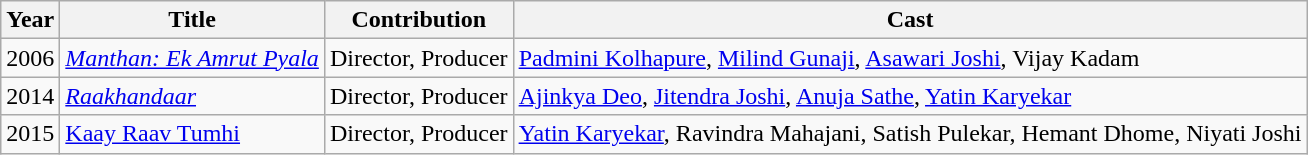<table class="wikitable sortable">
<tr>
<th>Year</th>
<th>Title</th>
<th>Contribution</th>
<th>Cast</th>
</tr>
<tr>
<td>2006</td>
<td><em><a href='#'>Manthan: Ek Amrut Pyala</a></em></td>
<td>Director, Producer</td>
<td><a href='#'>Padmini Kolhapure</a>, <a href='#'>Milind Gunaji</a>, <a href='#'>Asawari Joshi</a>, Vijay Kadam</td>
</tr>
<tr>
<td>2014</td>
<td><em><a href='#'>Raakhandaar</a></em></td>
<td>Director, Producer</td>
<td><a href='#'>Ajinkya Deo</a>, <a href='#'>Jitendra Joshi</a>, <a href='#'>Anuja Sathe</a>, <a href='#'>Yatin Karyekar</a></td>
</tr>
<tr>
<td>2015</td>
<td><a href='#'>Kaay Raav Tumhi</a></td>
<td>Director, Producer</td>
<td><a href='#'>Yatin Karyekar</a>, Ravindra Mahajani, Satish Pulekar, Hemant Dhome, Niyati Joshi</td>
</tr>
</table>
